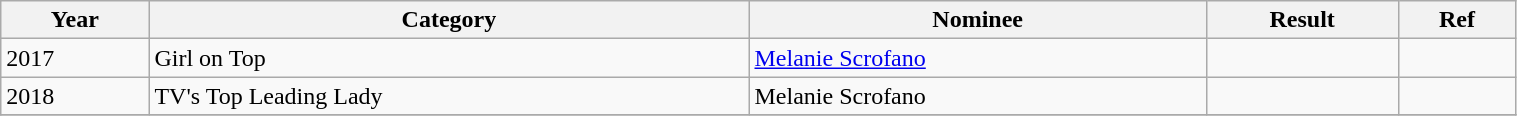<table class="wikitable" style="width:80%;" "text-align:center;">
<tr>
<th>Year</th>
<th>Category</th>
<th>Nominee</th>
<th>Result</th>
<th>Ref</th>
</tr>
<tr>
<td>2017</td>
<td>Girl on Top</td>
<td><a href='#'>Melanie Scrofano</a></td>
<td></td>
<td></td>
</tr>
<tr>
<td>2018</td>
<td>TV's Top Leading Lady</td>
<td>Melanie Scrofano</td>
<td></td>
<td></td>
</tr>
<tr>
</tr>
</table>
